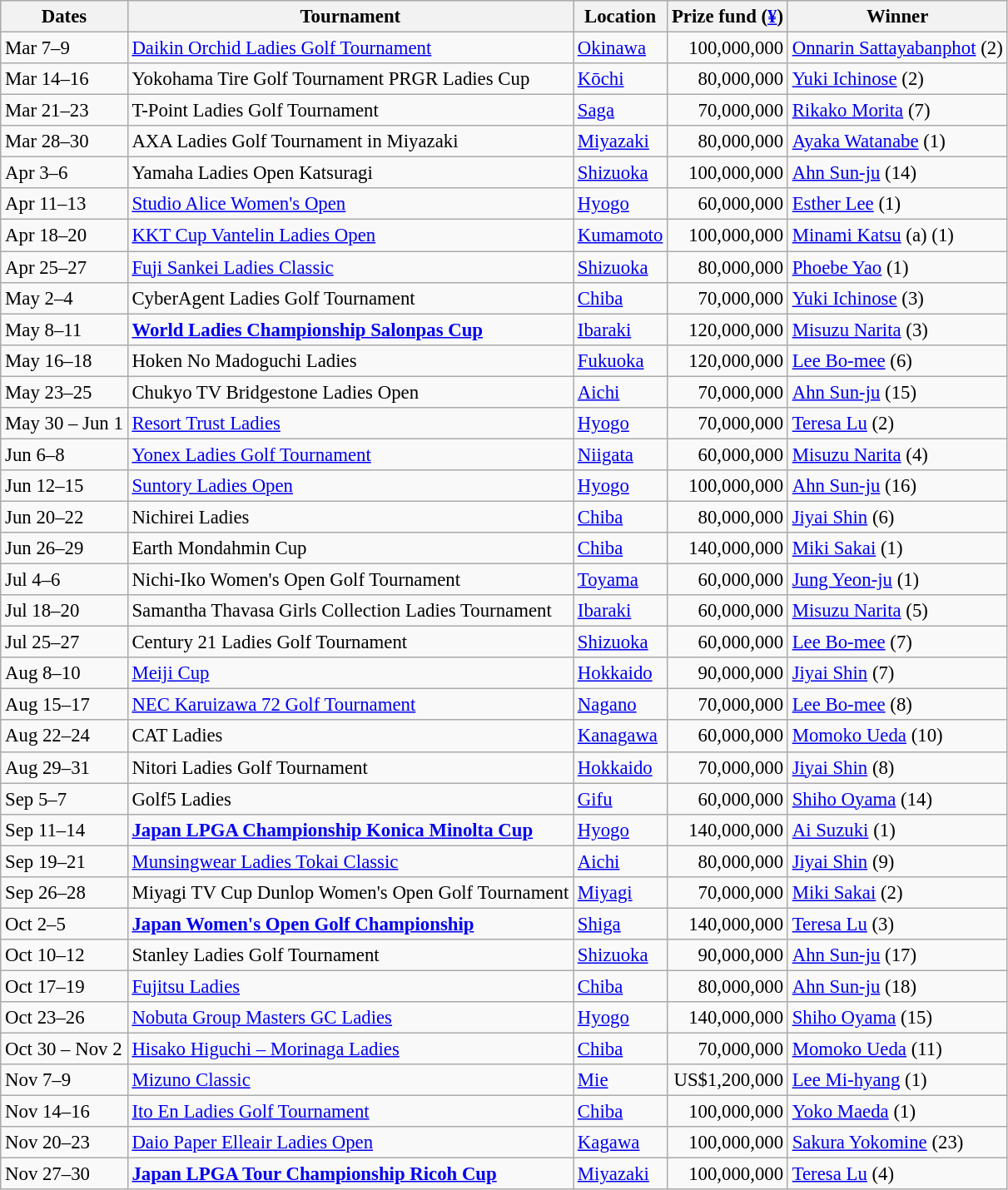<table class="wikitable" style="font-size:95%;">
<tr>
<th>Dates</th>
<th>Tournament</th>
<th>Location</th>
<th>Prize fund (<a href='#'>¥</a>)</th>
<th>Winner</th>
</tr>
<tr>
<td>Mar 7–9</td>
<td><a href='#'>Daikin Orchid Ladies Golf Tournament</a></td>
<td><a href='#'>Okinawa</a></td>
<td align=right>100,000,000</td>
<td> <a href='#'>Onnarin Sattayabanphot</a> (2)</td>
</tr>
<tr>
<td>Mar 14–16</td>
<td>Yokohama Tire Golf Tournament PRGR Ladies Cup</td>
<td><a href='#'>Kōchi</a></td>
<td align=right>80,000,000</td>
<td> <a href='#'>Yuki Ichinose</a> (2)</td>
</tr>
<tr>
<td>Mar 21–23</td>
<td>T-Point Ladies Golf Tournament</td>
<td><a href='#'>Saga</a></td>
<td align=right>70,000,000</td>
<td> <a href='#'>Rikako Morita</a> (7)</td>
</tr>
<tr>
<td>Mar 28–30</td>
<td>AXA Ladies Golf Tournament in Miyazaki</td>
<td><a href='#'>Miyazaki</a></td>
<td align=right>80,000,000</td>
<td> <a href='#'>Ayaka Watanabe</a> (1)</td>
</tr>
<tr>
<td>Apr 3–6</td>
<td>Yamaha Ladies Open Katsuragi</td>
<td><a href='#'>Shizuoka</a></td>
<td align=right>100,000,000</td>
<td> <a href='#'>Ahn Sun-ju</a> (14)</td>
</tr>
<tr>
<td>Apr 11–13</td>
<td><a href='#'>Studio Alice Women's Open</a></td>
<td><a href='#'>Hyogo</a></td>
<td align=right>60,000,000</td>
<td> <a href='#'>Esther Lee</a> (1)</td>
</tr>
<tr>
<td>Apr 18–20</td>
<td><a href='#'>KKT Cup Vantelin Ladies Open</a></td>
<td><a href='#'>Kumamoto</a></td>
<td align=right>100,000,000</td>
<td> <a href='#'>Minami Katsu</a> (a) (1)</td>
</tr>
<tr>
<td>Apr 25–27</td>
<td><a href='#'>Fuji Sankei Ladies Classic</a></td>
<td><a href='#'>Shizuoka</a></td>
<td align=right>80,000,000</td>
<td> <a href='#'>Phoebe Yao</a> (1)</td>
</tr>
<tr>
<td>May 2–4</td>
<td>CyberAgent Ladies Golf Tournament</td>
<td><a href='#'>Chiba</a></td>
<td align=right>70,000,000</td>
<td> <a href='#'>Yuki Ichinose</a> (3)</td>
</tr>
<tr>
<td>May 8–11</td>
<td><strong><a href='#'>World Ladies Championship Salonpas Cup</a></strong></td>
<td><a href='#'>Ibaraki</a></td>
<td align=right>120,000,000</td>
<td> <a href='#'>Misuzu Narita</a> (3)</td>
</tr>
<tr>
<td>May 16–18</td>
<td>Hoken No Madoguchi Ladies</td>
<td><a href='#'>Fukuoka</a></td>
<td align=right>120,000,000</td>
<td> <a href='#'>Lee Bo-mee</a> (6)</td>
</tr>
<tr>
<td>May 23–25</td>
<td>Chukyo TV Bridgestone Ladies Open</td>
<td><a href='#'>Aichi</a></td>
<td align=right>70,000,000</td>
<td> <a href='#'>Ahn Sun-ju</a> (15)</td>
</tr>
<tr>
<td>May 30 – Jun 1</td>
<td><a href='#'>Resort Trust Ladies</a></td>
<td><a href='#'>Hyogo</a></td>
<td align=right>70,000,000</td>
<td> <a href='#'>Teresa Lu</a> (2)</td>
</tr>
<tr>
<td>Jun 6–8</td>
<td><a href='#'>Yonex Ladies Golf Tournament</a></td>
<td><a href='#'>Niigata</a></td>
<td align=right>60,000,000</td>
<td> <a href='#'>Misuzu Narita</a> (4)</td>
</tr>
<tr>
<td>Jun 12–15</td>
<td><a href='#'>Suntory Ladies Open</a></td>
<td><a href='#'>Hyogo</a></td>
<td align=right>100,000,000</td>
<td> <a href='#'>Ahn Sun-ju</a> (16)</td>
</tr>
<tr>
<td>Jun 20–22</td>
<td>Nichirei Ladies</td>
<td><a href='#'>Chiba</a></td>
<td align=right>80,000,000</td>
<td> <a href='#'>Jiyai Shin</a> (6)</td>
</tr>
<tr>
<td>Jun 26–29</td>
<td>Earth Mondahmin Cup</td>
<td><a href='#'>Chiba</a></td>
<td align=right>140,000,000</td>
<td> <a href='#'>Miki Sakai</a> (1)</td>
</tr>
<tr>
<td>Jul 4–6</td>
<td>Nichi-Iko Women's Open Golf Tournament</td>
<td><a href='#'>Toyama</a></td>
<td align=right>60,000,000</td>
<td> <a href='#'>Jung Yeon-ju</a> (1)</td>
</tr>
<tr>
<td>Jul 18–20</td>
<td>Samantha Thavasa Girls Collection Ladies Tournament</td>
<td><a href='#'>Ibaraki</a></td>
<td align=right>60,000,000</td>
<td> <a href='#'>Misuzu Narita</a> (5)</td>
</tr>
<tr>
<td>Jul 25–27</td>
<td>Century 21 Ladies Golf Tournament</td>
<td><a href='#'>Shizuoka</a></td>
<td align=right>60,000,000</td>
<td> <a href='#'>Lee Bo-mee</a> (7)</td>
</tr>
<tr>
<td>Aug 8–10</td>
<td><a href='#'>Meiji Cup</a></td>
<td><a href='#'>Hokkaido</a></td>
<td align=right>90,000,000</td>
<td> <a href='#'>Jiyai Shin</a> (7)</td>
</tr>
<tr>
<td>Aug 15–17</td>
<td><a href='#'>NEC Karuizawa 72 Golf Tournament</a></td>
<td><a href='#'>Nagano</a></td>
<td align=right>70,000,000</td>
<td> <a href='#'>Lee Bo-mee</a> (8)</td>
</tr>
<tr>
<td>Aug 22–24</td>
<td>CAT Ladies</td>
<td><a href='#'>Kanagawa</a></td>
<td align=right>60,000,000</td>
<td> <a href='#'>Momoko Ueda</a> (10)</td>
</tr>
<tr>
<td>Aug 29–31</td>
<td>Nitori Ladies Golf Tournament</td>
<td><a href='#'>Hokkaido</a></td>
<td align=right>70,000,000</td>
<td> <a href='#'>Jiyai Shin</a> (8)</td>
</tr>
<tr>
<td>Sep 5–7</td>
<td>Golf5 Ladies</td>
<td><a href='#'>Gifu</a></td>
<td align=right>60,000,000</td>
<td> <a href='#'>Shiho Oyama</a> (14)</td>
</tr>
<tr>
<td>Sep 11–14</td>
<td><strong><a href='#'>Japan LPGA Championship Konica Minolta Cup</a></strong></td>
<td><a href='#'>Hyogo</a></td>
<td align=right>140,000,000</td>
<td> <a href='#'>Ai Suzuki</a> (1)</td>
</tr>
<tr>
<td>Sep 19–21</td>
<td><a href='#'>Munsingwear Ladies Tokai Classic</a></td>
<td><a href='#'>Aichi</a></td>
<td align=right>80,000,000</td>
<td> <a href='#'>Jiyai Shin</a> (9)</td>
</tr>
<tr>
<td>Sep 26–28</td>
<td>Miyagi TV Cup Dunlop Women's Open Golf Tournament</td>
<td><a href='#'>Miyagi</a></td>
<td align=right>70,000,000</td>
<td> <a href='#'>Miki Sakai</a> (2)</td>
</tr>
<tr>
<td>Oct 2–5</td>
<td><strong><a href='#'>Japan Women's Open Golf Championship</a></strong></td>
<td><a href='#'>Shiga</a></td>
<td align=right>140,000,000</td>
<td> <a href='#'>Teresa Lu</a> (3)</td>
</tr>
<tr>
<td>Oct 10–12</td>
<td>Stanley Ladies Golf Tournament</td>
<td><a href='#'>Shizuoka</a></td>
<td align=right>90,000,000</td>
<td> <a href='#'>Ahn Sun-ju</a> (17)</td>
</tr>
<tr>
<td>Oct 17–19</td>
<td><a href='#'>Fujitsu Ladies</a></td>
<td><a href='#'>Chiba</a></td>
<td align=right>80,000,000</td>
<td> <a href='#'>Ahn Sun-ju</a> (18)</td>
</tr>
<tr>
<td>Oct 23–26</td>
<td><a href='#'>Nobuta Group Masters GC Ladies</a></td>
<td><a href='#'>Hyogo</a></td>
<td align=right>140,000,000</td>
<td> <a href='#'>Shiho Oyama</a> (15)</td>
</tr>
<tr>
<td>Oct 30 – Nov 2</td>
<td><a href='#'>Hisako Higuchi – Morinaga Ladies</a></td>
<td><a href='#'>Chiba</a></td>
<td align=right>70,000,000</td>
<td> <a href='#'>Momoko Ueda</a> (11)</td>
</tr>
<tr>
<td>Nov 7–9</td>
<td><a href='#'>Mizuno Classic</a></td>
<td><a href='#'>Mie</a></td>
<td align=right>US$1,200,000</td>
<td> <a href='#'>Lee Mi-hyang</a> (1)</td>
</tr>
<tr>
<td>Nov 14–16</td>
<td><a href='#'>Ito En Ladies Golf Tournament</a></td>
<td><a href='#'>Chiba</a></td>
<td align=right>100,000,000</td>
<td> <a href='#'>Yoko Maeda</a> (1)</td>
</tr>
<tr>
<td>Nov 20–23</td>
<td><a href='#'>Daio Paper Elleair Ladies Open</a></td>
<td><a href='#'>Kagawa</a></td>
<td align=right>100,000,000</td>
<td> <a href='#'>Sakura Yokomine</a> (23)</td>
</tr>
<tr>
<td>Nov 27–30</td>
<td><strong><a href='#'>Japan LPGA Tour Championship Ricoh Cup</a></strong></td>
<td><a href='#'>Miyazaki</a></td>
<td align=right>100,000,000</td>
<td> <a href='#'>Teresa Lu</a> (4)</td>
</tr>
</table>
